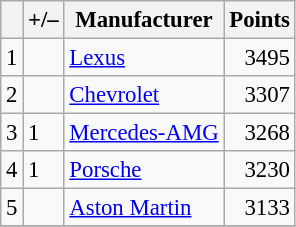<table class="wikitable" style="font-size: 95%;">
<tr>
<th scope="col"></th>
<th scope="col">+/–</th>
<th scope="col">Manufacturer</th>
<th scope="col">Points</th>
</tr>
<tr>
<td align=center>1</td>
<td align="left"></td>
<td> <a href='#'>Lexus</a></td>
<td align=right>3495</td>
</tr>
<tr>
<td align=center>2</td>
<td align="left"></td>
<td> <a href='#'>Chevrolet</a></td>
<td align=right>3307</td>
</tr>
<tr>
<td align=center>3</td>
<td align="left"> 1</td>
<td> <a href='#'>Mercedes-AMG</a></td>
<td align=right>3268</td>
</tr>
<tr>
<td align=center>4</td>
<td align="left"> 1</td>
<td> <a href='#'>Porsche</a></td>
<td align=right>3230</td>
</tr>
<tr>
<td align=center>5</td>
<td align="left"></td>
<td> <a href='#'>Aston Martin</a></td>
<td align=right>3133</td>
</tr>
<tr>
</tr>
</table>
